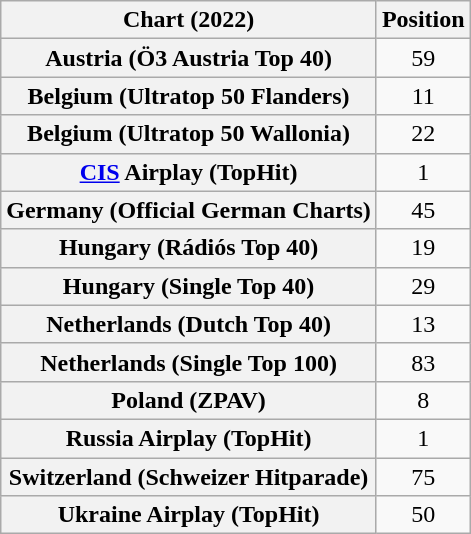<table class="wikitable sortable plainrowheaders" style="text-align:center">
<tr>
<th scope="col">Chart (2022)</th>
<th scope="col">Position</th>
</tr>
<tr>
<th scope="row">Austria (Ö3 Austria Top 40)</th>
<td>59</td>
</tr>
<tr>
<th scope="row">Belgium (Ultratop 50 Flanders)</th>
<td>11</td>
</tr>
<tr>
<th scope="row">Belgium (Ultratop 50 Wallonia)</th>
<td>22</td>
</tr>
<tr>
<th scope="row"><a href='#'>CIS</a> Airplay (TopHit)</th>
<td>1</td>
</tr>
<tr>
<th scope="row">Germany (Official German Charts)</th>
<td>45</td>
</tr>
<tr>
<th scope="row">Hungary (Rádiós Top 40)</th>
<td>19</td>
</tr>
<tr>
<th scope="row">Hungary (Single Top 40)</th>
<td>29</td>
</tr>
<tr>
<th scope="row">Netherlands (Dutch Top 40)</th>
<td>13</td>
</tr>
<tr>
<th scope="row">Netherlands (Single Top 100)</th>
<td>83</td>
</tr>
<tr>
<th scope="row">Poland (ZPAV)</th>
<td>8</td>
</tr>
<tr>
<th scope="row">Russia Airplay (TopHit)</th>
<td>1</td>
</tr>
<tr>
<th scope="row">Switzerland (Schweizer Hitparade)</th>
<td>75</td>
</tr>
<tr>
<th scope="row">Ukraine Airplay (TopHit)</th>
<td>50</td>
</tr>
</table>
